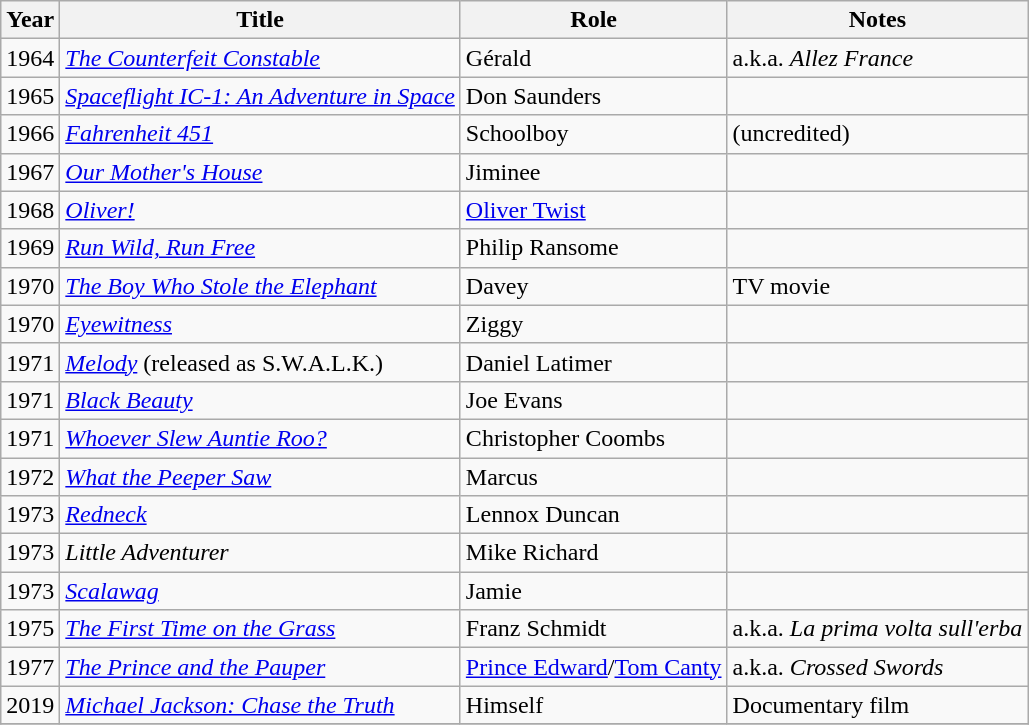<table class="wikitable sortable">
<tr>
<th>Year</th>
<th>Title</th>
<th>Role</th>
<th>Notes</th>
</tr>
<tr>
<td>1964</td>
<td><em><a href='#'>The Counterfeit Constable</a></em></td>
<td>Gérald</td>
<td>a.k.a. <em>Allez France</em></td>
</tr>
<tr>
<td>1965</td>
<td><em><a href='#'>Spaceflight IC-1: An Adventure in Space</a></em></td>
<td>Don Saunders</td>
<td></td>
</tr>
<tr>
<td>1966</td>
<td><em><a href='#'>Fahrenheit 451</a></em></td>
<td>Schoolboy</td>
<td>(uncredited)</td>
</tr>
<tr>
<td>1967</td>
<td><em><a href='#'>Our Mother's House</a></em></td>
<td>Jiminee</td>
<td></td>
</tr>
<tr>
<td>1968</td>
<td><em><a href='#'>Oliver!</a></em></td>
<td><a href='#'>Oliver Twist</a></td>
<td></td>
</tr>
<tr>
<td>1969</td>
<td><em><a href='#'>Run Wild, Run Free</a></em></td>
<td>Philip Ransome</td>
<td></td>
</tr>
<tr>
<td>1970</td>
<td><em><a href='#'>The Boy Who Stole the Elephant</a></em></td>
<td>Davey</td>
<td>TV movie</td>
</tr>
<tr>
<td>1970</td>
<td><em><a href='#'>Eyewitness</a></em></td>
<td>Ziggy</td>
<td></td>
</tr>
<tr>
<td>1971</td>
<td><em><a href='#'>Melody</a></em> (released as S.W.A.L.K.)</td>
<td>Daniel Latimer</td>
<td></td>
</tr>
<tr>
<td>1971</td>
<td><em><a href='#'>Black Beauty</a></em></td>
<td>Joe Evans</td>
<td></td>
</tr>
<tr>
<td>1971</td>
<td><em><a href='#'>Whoever Slew Auntie Roo?</a></em></td>
<td>Christopher Coombs</td>
<td></td>
</tr>
<tr>
<td>1972</td>
<td><em><a href='#'>What the Peeper Saw</a></em></td>
<td>Marcus</td>
<td></td>
</tr>
<tr>
<td>1973</td>
<td><em><a href='#'>Redneck</a></em></td>
<td>Lennox Duncan</td>
<td></td>
</tr>
<tr>
<td>1973</td>
<td><em>Little Adventurer</em></td>
<td>Mike Richard</td>
<td></td>
</tr>
<tr>
<td>1973</td>
<td><em><a href='#'>Scalawag</a></em></td>
<td>Jamie</td>
<td></td>
</tr>
<tr>
<td>1975</td>
<td><em><a href='#'>The First Time on the Grass</a></em></td>
<td>Franz Schmidt</td>
<td>a.k.a. <em>La prima volta sull'erba</em></td>
</tr>
<tr>
<td>1977</td>
<td><em><a href='#'>The Prince and the Pauper</a></em></td>
<td><a href='#'>Prince Edward</a>/<a href='#'>Tom Canty</a></td>
<td>a.k.a. <em>Crossed Swords</em></td>
</tr>
<tr>
<td>2019</td>
<td><em><a href='#'>Michael Jackson: Chase the Truth</a></em></td>
<td>Himself</td>
<td>Documentary film</td>
</tr>
<tr>
</tr>
</table>
